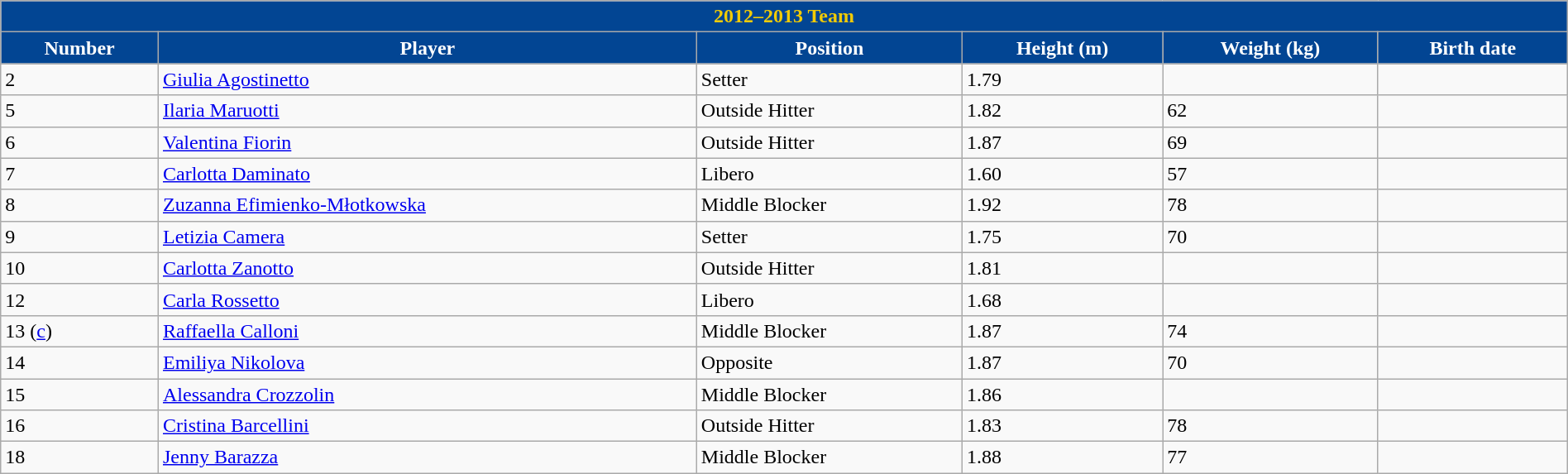<table class="wikitable" style="width:100%;">
<tr>
<th style="color:#F2CB05; background:#024593;" colspan=6><strong>2012–2013 Team</strong></th>
</tr>
<tr>
<th style="color:#ffffff; background:#024593;">Number</th>
<th style="color:#ffffff; background:#024593;">Player</th>
<th style="color:#ffffff; background:#024593;">Position</th>
<th style="color:#ffffff; background:#024593;">Height (m)</th>
<th style="color:#ffffff; background:#024593;">Weight (kg)</th>
<th style="color:#ffffff; background:#024593;">Birth date</th>
</tr>
<tr>
<td>2</td>
<td> <a href='#'>Giulia Agostinetto</a></td>
<td>Setter</td>
<td>1.79</td>
<td></td>
<td></td>
</tr>
<tr>
<td>5</td>
<td> <a href='#'>Ilaria Maruotti</a></td>
<td>Outside Hitter</td>
<td>1.82</td>
<td>62</td>
<td></td>
</tr>
<tr>
<td>6</td>
<td> <a href='#'>Valentina Fiorin</a></td>
<td>Outside Hitter</td>
<td>1.87</td>
<td>69</td>
<td></td>
</tr>
<tr>
<td>7</td>
<td> <a href='#'>Carlotta Daminato</a></td>
<td>Libero</td>
<td>1.60</td>
<td>57</td>
<td></td>
</tr>
<tr>
<td>8</td>
<td> <a href='#'>Zuzanna Efimienko-Młotkowska</a></td>
<td>Middle Blocker</td>
<td>1.92</td>
<td>78</td>
<td></td>
</tr>
<tr>
<td>9</td>
<td> <a href='#'>Letizia Camera</a></td>
<td>Setter</td>
<td>1.75</td>
<td>70</td>
<td></td>
</tr>
<tr>
<td>10</td>
<td> <a href='#'>Carlotta Zanotto</a></td>
<td>Outside Hitter</td>
<td>1.81</td>
<td></td>
<td></td>
</tr>
<tr>
<td>12</td>
<td> <a href='#'>Carla Rossetto</a></td>
<td>Libero</td>
<td>1.68</td>
<td></td>
<td></td>
</tr>
<tr>
<td>13 (<a href='#'>c</a>)</td>
<td> <a href='#'>Raffaella Calloni</a></td>
<td>Middle Blocker</td>
<td>1.87</td>
<td>74</td>
<td></td>
</tr>
<tr>
<td>14</td>
<td> <a href='#'>Emiliya Nikolova</a></td>
<td>Opposite</td>
<td>1.87</td>
<td>70</td>
<td></td>
</tr>
<tr>
<td>15</td>
<td> <a href='#'>Alessandra Crozzolin</a></td>
<td>Middle Blocker</td>
<td>1.86</td>
<td></td>
<td></td>
</tr>
<tr>
<td>16</td>
<td> <a href='#'>Cristina Barcellini</a></td>
<td>Outside Hitter</td>
<td>1.83</td>
<td>78</td>
<td></td>
</tr>
<tr>
<td>18</td>
<td> <a href='#'>Jenny Barazza</a></td>
<td>Middle Blocker</td>
<td>1.88</td>
<td>77</td>
<td></td>
</tr>
</table>
